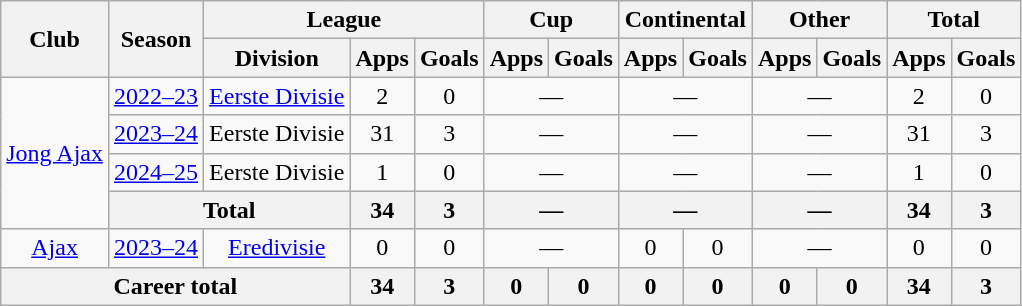<table class="wikitable" style="text-align: center">
<tr>
<th rowspan=2>Club</th>
<th rowspan=2>Season</th>
<th colspan=3>League</th>
<th colspan=2>Cup</th>
<th colspan=2>Continental</th>
<th colspan=2>Other</th>
<th colspan=2>Total</th>
</tr>
<tr>
<th>Division</th>
<th>Apps</th>
<th>Goals</th>
<th>Apps</th>
<th>Goals</th>
<th>Apps</th>
<th>Goals</th>
<th>Apps</th>
<th>Goals</th>
<th>Apps</th>
<th>Goals</th>
</tr>
<tr>
<td rowspan="4"><a href='#'>Jong Ajax</a></td>
<td><a href='#'>2022–23</a></td>
<td><a href='#'>Eerste Divisie</a></td>
<td>2</td>
<td>0</td>
<td colspan="2">—</td>
<td colspan="2">—</td>
<td colspan="2">—</td>
<td>2</td>
<td>0</td>
</tr>
<tr>
<td><a href='#'>2023–24</a></td>
<td>Eerste Divisie</td>
<td>31</td>
<td>3</td>
<td colspan="2">—</td>
<td colspan="2">—</td>
<td colspan="2">—</td>
<td>31</td>
<td>3</td>
</tr>
<tr>
<td><a href='#'>2024–25</a></td>
<td>Eerste Divisie</td>
<td>1</td>
<td>0</td>
<td colspan="2">—</td>
<td colspan="2">—</td>
<td colspan="2">—</td>
<td>1</td>
<td>0</td>
</tr>
<tr>
<th colspan="2">Total</th>
<th>34</th>
<th>3</th>
<th colspan="2">—</th>
<th colspan="2">—</th>
<th colspan="2">—</th>
<th>34</th>
<th>3</th>
</tr>
<tr>
<td><a href='#'>Ajax</a></td>
<td><a href='#'>2023–24</a></td>
<td><a href='#'>Eredivisie</a></td>
<td>0</td>
<td>0</td>
<td colspan="2">—</td>
<td>0</td>
<td>0</td>
<td colspan="2">—</td>
<td>0</td>
<td>0</td>
</tr>
<tr>
<th colspan="3"><strong>Career total</strong></th>
<th>34</th>
<th>3</th>
<th>0</th>
<th>0</th>
<th>0</th>
<th>0</th>
<th>0</th>
<th>0</th>
<th>34</th>
<th>3</th>
</tr>
</table>
